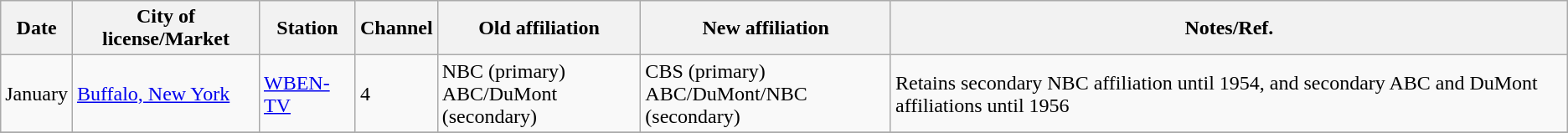<table class="wikitable sortable">
<tr>
<th>Date</th>
<th>City of license/Market</th>
<th>Station</th>
<th>Channel</th>
<th>Old affiliation</th>
<th>New affiliation</th>
<th>Notes/Ref.</th>
</tr>
<tr>
<td>January</td>
<td><a href='#'>Buffalo, New York</a></td>
<td><a href='#'>WBEN-TV</a></td>
<td>4</td>
<td>NBC (primary) <br> ABC/DuMont (secondary)</td>
<td>CBS (primary) <br> ABC/DuMont/NBC (secondary)</td>
<td>Retains secondary NBC affiliation until 1954, and secondary ABC and DuMont affiliations until 1956</td>
</tr>
<tr>
</tr>
</table>
